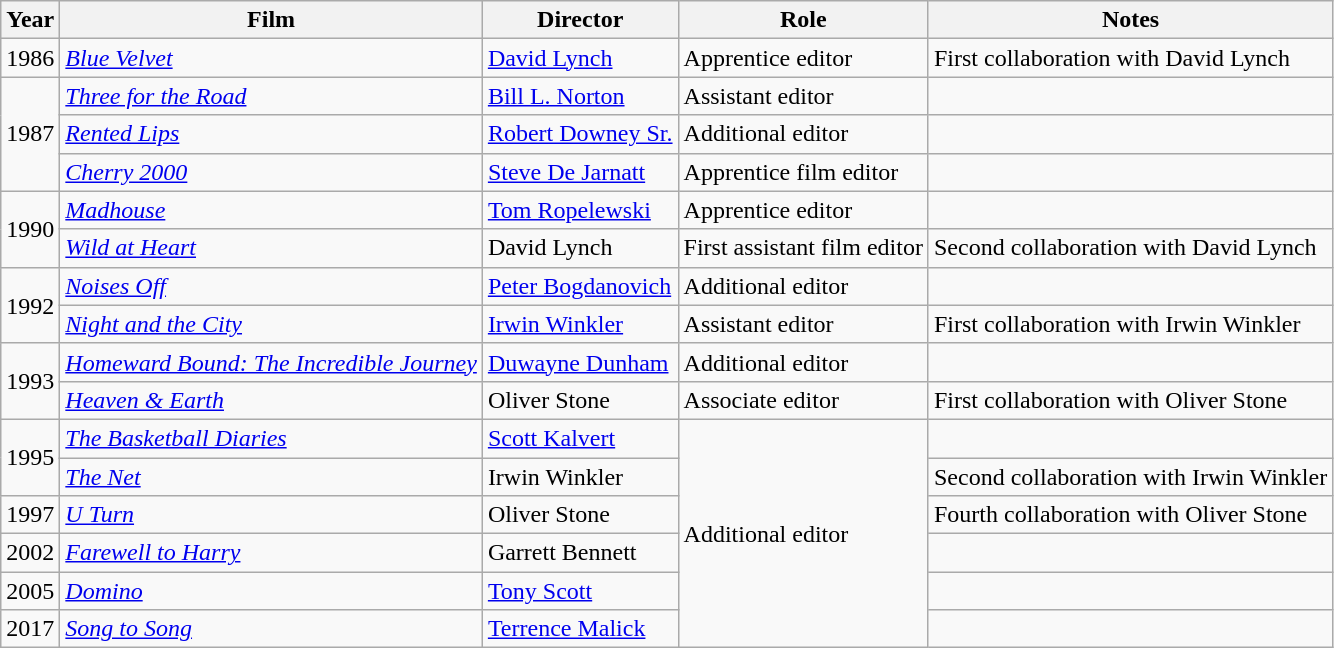<table class="wikitable">
<tr>
<th>Year</th>
<th>Film</th>
<th>Director</th>
<th>Role</th>
<th>Notes</th>
</tr>
<tr>
<td>1986</td>
<td><em><a href='#'>Blue Velvet</a></em></td>
<td><a href='#'>David Lynch</a></td>
<td>Apprentice editor</td>
<td>First collaboration with David Lynch</td>
</tr>
<tr>
<td rowspan=3>1987</td>
<td><em><a href='#'>Three for the Road</a></em></td>
<td><a href='#'>Bill L. Norton</a></td>
<td>Assistant editor</td>
<td></td>
</tr>
<tr>
<td><em><a href='#'>Rented Lips</a></em></td>
<td><a href='#'>Robert Downey Sr.</a></td>
<td>Additional editor</td>
<td></td>
</tr>
<tr>
<td><em><a href='#'>Cherry 2000</a></em></td>
<td><a href='#'>Steve De Jarnatt</a></td>
<td>Apprentice film editor</td>
<td></td>
</tr>
<tr>
<td rowspan=2>1990</td>
<td><em><a href='#'>Madhouse</a></em></td>
<td><a href='#'>Tom Ropelewski</a></td>
<td>Apprentice editor</td>
<td></td>
</tr>
<tr>
<td><em><a href='#'>Wild at Heart</a></em></td>
<td>David Lynch</td>
<td>First assistant film editor</td>
<td>Second collaboration with David Lynch</td>
</tr>
<tr>
<td rowspan=2>1992</td>
<td><em><a href='#'>Noises Off</a></em></td>
<td><a href='#'>Peter Bogdanovich</a></td>
<td>Additional editor</td>
<td></td>
</tr>
<tr>
<td><em><a href='#'>Night and the City</a></em></td>
<td><a href='#'>Irwin Winkler</a></td>
<td>Assistant editor</td>
<td>First collaboration with Irwin Winkler</td>
</tr>
<tr>
<td rowspan=2>1993</td>
<td><em><a href='#'>Homeward Bound: The Incredible Journey</a></em></td>
<td><a href='#'>Duwayne Dunham</a></td>
<td>Additional editor</td>
<td></td>
</tr>
<tr>
<td><em><a href='#'>Heaven & Earth</a></em></td>
<td>Oliver Stone</td>
<td>Associate editor</td>
<td>First collaboration with Oliver Stone</td>
</tr>
<tr>
<td rowspan=2>1995</td>
<td><em><a href='#'>The Basketball Diaries</a></em></td>
<td><a href='#'>Scott Kalvert</a></td>
<td rowspan=6>Additional editor</td>
<td></td>
</tr>
<tr>
<td><em><a href='#'>The Net</a></em></td>
<td>Irwin Winkler</td>
<td>Second collaboration with Irwin Winkler</td>
</tr>
<tr>
<td>1997</td>
<td><em><a href='#'>U Turn</a></em></td>
<td>Oliver Stone</td>
<td>Fourth collaboration with Oliver Stone</td>
</tr>
<tr>
<td>2002</td>
<td><em><a href='#'>Farewell to Harry</a></em></td>
<td>Garrett Bennett</td>
<td></td>
</tr>
<tr>
<td>2005</td>
<td><em><a href='#'>Domino</a></em></td>
<td><a href='#'>Tony Scott</a></td>
<td></td>
</tr>
<tr>
<td>2017</td>
<td><em><a href='#'>Song to Song</a></em></td>
<td><a href='#'>Terrence Malick</a></td>
<td></td>
</tr>
</table>
